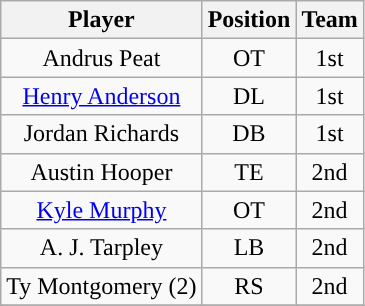<table class="wikitable sortable sortable" style="text-align: center">
<tr>
<th>Player</th>
<th>Position</th>
<th>Team</th>
</tr>
<tr>
<td>Andrus Peat</td>
<td>OT</td>
<td>1st</td>
</tr>
<tr>
<td><a href='#'>Henry Anderson</a></td>
<td>DL</td>
<td>1st</td>
</tr>
<tr>
<td>Jordan Richards</td>
<td>DB</td>
<td>1st</td>
</tr>
<tr>
<td>Austin Hooper</td>
<td>TE</td>
<td>2nd</td>
</tr>
<tr>
<td><a href='#'>Kyle Murphy</a></td>
<td>OT</td>
<td>2nd</td>
</tr>
<tr>
<td>A. J. Tarpley</td>
<td>LB</td>
<td>2nd</td>
</tr>
<tr>
<td>Ty Montgomery (2)</td>
<td>RS</td>
<td>2nd</td>
</tr>
<tr>
</tr>
</table>
